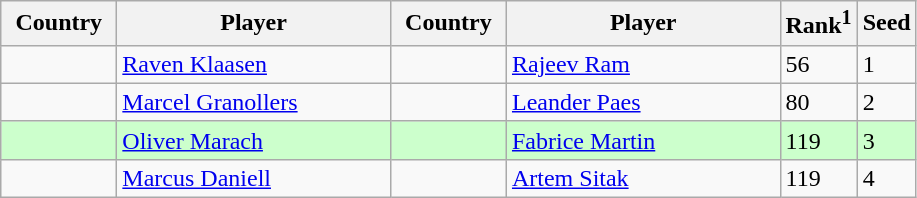<table class="sortable wikitable">
<tr>
<th width="70">Country</th>
<th width="175">Player</th>
<th width="70">Country</th>
<th width="175">Player</th>
<th>Rank<sup>1</sup></th>
<th>Seed</th>
</tr>
<tr>
<td></td>
<td><a href='#'>Raven Klaasen</a></td>
<td></td>
<td><a href='#'>Rajeev Ram</a></td>
<td>56</td>
<td>1</td>
</tr>
<tr>
<td></td>
<td><a href='#'>Marcel Granollers</a></td>
<td></td>
<td><a href='#'>Leander Paes</a></td>
<td>80</td>
<td>2</td>
</tr>
<tr style="background:#cfc;">
<td></td>
<td><a href='#'>Oliver Marach</a></td>
<td></td>
<td><a href='#'>Fabrice Martin</a></td>
<td>119</td>
<td>3</td>
</tr>
<tr>
<td></td>
<td><a href='#'>Marcus Daniell</a></td>
<td></td>
<td><a href='#'>Artem Sitak</a></td>
<td>119</td>
<td>4</td>
</tr>
</table>
